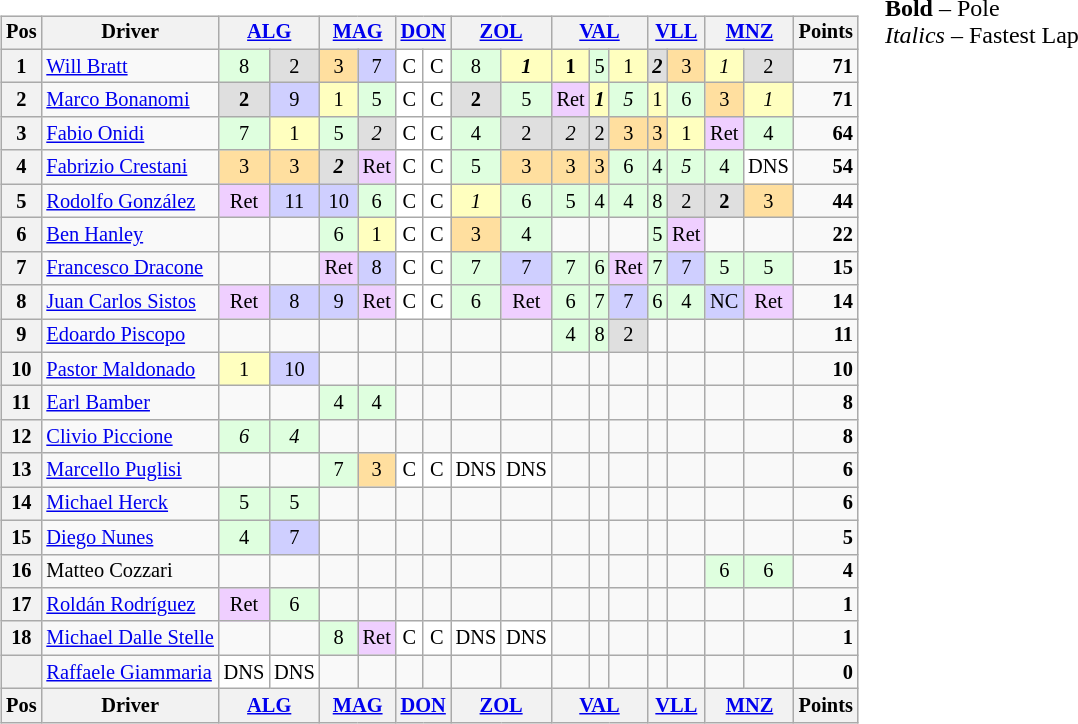<table>
<tr>
<td><br><table class="wikitable" style="font-size: 85%; text-align: center;">
<tr valign="top">
<th valign=middle>Pos</th>
<th valign=middle>Driver</th>
<th colspan=2><a href='#'>ALG</a><br></th>
<th colspan=2><a href='#'>MAG</a><br></th>
<th colspan=2><a href='#'>DON</a><br></th>
<th colspan=2><a href='#'>ZOL</a><br></th>
<th colspan=3><a href='#'>VAL</a><br></th>
<th colspan=2><a href='#'>VLL</a><br></th>
<th colspan=2><a href='#'>MNZ</a><br></th>
<th valign=middle>Points</th>
</tr>
<tr>
<th>1</th>
<td align="left"> <a href='#'>Will Bratt</a></td>
<td style="background:#dfffdf;">8</td>
<td style="background:#dfdfdf;">2</td>
<td style="background:#ffdf9f;">3</td>
<td style="background:#cfcfff;">7</td>
<td style="background:#ffffff;">C</td>
<td style="background:#ffffff;">C</td>
<td style="background:#dfffdf;">8</td>
<td style="background:#ffffbf;"><strong><em>1</em></strong></td>
<td style="background:#ffffbf;"><strong>1</strong></td>
<td style="background:#dfffdf;">5</td>
<td style="background:#ffffbf;">1</td>
<td style="background:#dfdfdf;"><strong><em>2</em></strong></td>
<td style="background:#ffdf9f;">3</td>
<td style="background:#ffffbf;"><em>1</em></td>
<td style="background:#dfdfdf;">2</td>
<td align="right"><strong>71</strong></td>
</tr>
<tr>
<th>2</th>
<td align="left"> <a href='#'>Marco Bonanomi</a></td>
<td style="background:#dfdfdf;"><strong>2</strong></td>
<td style="background:#cfcfff;">9</td>
<td style="background:#ffffbf;">1</td>
<td style="background:#dfffdf;">5</td>
<td style="background:#ffffff;">C</td>
<td style="background:#ffffff;">C</td>
<td style="background:#dfdfdf;"><strong>2</strong></td>
<td style="background:#dfffdf;">5</td>
<td style="background:#efcfff;">Ret</td>
<td style="background:#ffffbf;"><strong><em>1</em></strong></td>
<td style="background:#dfffdf;"><em>5</em></td>
<td style="background:#ffffbf;">1</td>
<td style="background:#dfffdf;">6</td>
<td style="background:#ffdf9f;">3</td>
<td style="background:#ffffbf;"><em>1</em></td>
<td align="right"><strong>71</strong></td>
</tr>
<tr>
<th>3</th>
<td align="left"> <a href='#'>Fabio Onidi</a></td>
<td style="background:#dfffdf;">7</td>
<td style="background:#ffffbf;">1</td>
<td style="background:#dfffdf;">5</td>
<td style="background:#dfdfdf;"><em>2</em></td>
<td style="background:#ffffff;">C</td>
<td style="background:#ffffff;">C</td>
<td style="background:#dfffdf;">4</td>
<td style="background:#dfdfdf;">2</td>
<td style="background:#dfdfdf;"><em>2</em></td>
<td style="background:#dfdfdf;">2</td>
<td style="background:#ffdf9f;">3</td>
<td style="background:#ffdf9f;">3</td>
<td style="background:#ffffbf;">1</td>
<td style="background:#efcfff;">Ret</td>
<td style="background:#dfffdf;">4</td>
<td align="right"><strong>64</strong></td>
</tr>
<tr>
<th>4</th>
<td align="left"> <a href='#'>Fabrizio Crestani</a></td>
<td style="background:#ffdf9f;">3</td>
<td style="background:#ffdf9f;">3</td>
<td style="background:#dfdfdf;"><strong><em>2</em></strong></td>
<td style="background:#efcfff;">Ret</td>
<td style="background:#ffffff;">C</td>
<td style="background:#ffffff;">C</td>
<td style="background:#dfffdf;">5</td>
<td style="background:#ffdf9f;">3</td>
<td style="background:#ffdf9f;">3</td>
<td style="background:#ffdf9f;">3</td>
<td style="background:#dfffdf;">6</td>
<td style="background:#dfffdf;">4</td>
<td style="background:#dfffdf;"><em>5</em></td>
<td style="background:#dfffdf;">4</td>
<td style="background:#ffffff;">DNS</td>
<td align="right"><strong>54</strong></td>
</tr>
<tr>
<th>5</th>
<td align="left"> <a href='#'>Rodolfo González</a></td>
<td style="background:#efcfff;">Ret</td>
<td style="background:#cfcfff;">11</td>
<td style="background:#cfcfff;">10</td>
<td style="background:#dfffdf;">6</td>
<td style="background:#ffffff;">C</td>
<td style="background:#ffffff;">C</td>
<td style="background:#ffffbf;"><em>1</em></td>
<td style="background:#dfffdf;">6</td>
<td style="background:#dfffdf;">5</td>
<td style="background:#dfffdf;">4</td>
<td style="background:#dfffdf;">4</td>
<td style="background:#dfffdf;">8</td>
<td style="background:#dfdfdf;">2</td>
<td style="background:#dfdfdf;"><strong>2</strong></td>
<td style="background:#ffdf9f;">3</td>
<td align="right"><strong>44</strong></td>
</tr>
<tr>
<th>6</th>
<td align="left"> <a href='#'>Ben Hanley</a></td>
<td></td>
<td></td>
<td style="background:#dfffdf;">6</td>
<td style="background:#ffffbf;">1</td>
<td style="background:#ffffff;">C</td>
<td style="background:#ffffff;">C</td>
<td style="background:#ffdf9f;">3</td>
<td style="background:#dfffdf;">4</td>
<td></td>
<td></td>
<td></td>
<td style="background:#dfffdf;">5</td>
<td style="background:#efcfff;">Ret</td>
<td></td>
<td></td>
<td align="right"><strong>22</strong></td>
</tr>
<tr>
<th>7</th>
<td align="left"> <a href='#'>Francesco Dracone</a></td>
<td></td>
<td></td>
<td style="background:#efcfff;">Ret</td>
<td style="background:#cfcfff;">8</td>
<td style="background:#ffffff;">C</td>
<td style="background:#ffffff;">C</td>
<td style="background:#dfffdf;">7</td>
<td style="background:#cfcfff;">7</td>
<td style="background:#dfffdf;">7</td>
<td style="background:#dfffdf;">6</td>
<td style="background:#efcfff;">Ret</td>
<td style="background:#dfffdf;">7</td>
<td style="background:#cfcfff;">7</td>
<td style="background:#dfffdf;">5</td>
<td style="background:#dfffdf;">5</td>
<td align="right"><strong>15</strong></td>
</tr>
<tr>
<th>8</th>
<td align="left"> <a href='#'>Juan Carlos Sistos</a></td>
<td style="background:#efcfff;">Ret</td>
<td style="background:#cfcfff;">8</td>
<td style="background:#cfcfff;">9</td>
<td style="background:#efcfff;">Ret</td>
<td style="background:#ffffff;">C</td>
<td style="background:#ffffff;">C</td>
<td style="background:#dfffdf;">6</td>
<td style="background:#efcfff;">Ret</td>
<td style="background:#dfffdf;">6</td>
<td style="background:#dfffdf;">7</td>
<td style="background:#cfcfff;">7</td>
<td style="background:#dfffdf;">6</td>
<td style="background:#dfffdf;">4</td>
<td style="background:#cfcfff;">NC</td>
<td style="background:#efcfff;">Ret</td>
<td align="right"><strong>14</strong></td>
</tr>
<tr>
<th>9</th>
<td align="left"> <a href='#'>Edoardo Piscopo</a></td>
<td></td>
<td></td>
<td></td>
<td></td>
<td></td>
<td></td>
<td></td>
<td></td>
<td style="background:#dfffdf;">4</td>
<td style="background:#dfffdf;">8</td>
<td style="background:#dfdfdf;">2</td>
<td></td>
<td></td>
<td></td>
<td></td>
<td align="right"><strong>11</strong></td>
</tr>
<tr>
<th>10</th>
<td align="left"> <a href='#'>Pastor Maldonado</a></td>
<td style="background:#ffffbf;">1</td>
<td style="background:#cfcfff;">10</td>
<td></td>
<td></td>
<td></td>
<td></td>
<td></td>
<td></td>
<td></td>
<td></td>
<td></td>
<td></td>
<td></td>
<td></td>
<td></td>
<td align="right"><strong>10</strong></td>
</tr>
<tr>
<th>11</th>
<td align="left"> <a href='#'>Earl Bamber</a></td>
<td></td>
<td></td>
<td style="background:#dfffdf;">4</td>
<td style="background:#dfffdf;">4</td>
<td></td>
<td></td>
<td></td>
<td></td>
<td></td>
<td></td>
<td></td>
<td></td>
<td></td>
<td></td>
<td></td>
<td align="right"><strong>8</strong></td>
</tr>
<tr>
<th>12</th>
<td align="left"> <a href='#'>Clivio Piccione</a></td>
<td style="background:#dfffdf;"><em>6</em></td>
<td style="background:#dfffdf;"><em>4</em></td>
<td></td>
<td></td>
<td></td>
<td></td>
<td></td>
<td></td>
<td></td>
<td></td>
<td></td>
<td></td>
<td></td>
<td></td>
<td></td>
<td align="right"><strong>8</strong></td>
</tr>
<tr>
<th>13</th>
<td align="left"> <a href='#'>Marcello Puglisi</a></td>
<td></td>
<td></td>
<td style="background:#dfffdf;">7</td>
<td style="background:#ffdf9f;">3</td>
<td style="background:#ffffff;">C</td>
<td style="background:#ffffff;">C</td>
<td style="background:#ffffff;">DNS</td>
<td style="background:#ffffff;">DNS</td>
<td></td>
<td></td>
<td></td>
<td></td>
<td></td>
<td></td>
<td></td>
<td align="right"><strong>6</strong></td>
</tr>
<tr>
<th>14</th>
<td align="left"> <a href='#'>Michael Herck</a></td>
<td style="background:#dfffdf;">5</td>
<td style="background:#dfffdf;">5</td>
<td></td>
<td></td>
<td></td>
<td></td>
<td></td>
<td></td>
<td></td>
<td></td>
<td></td>
<td></td>
<td></td>
<td></td>
<td></td>
<td align="right"><strong>6</strong></td>
</tr>
<tr>
<th>15</th>
<td align="left"> <a href='#'>Diego Nunes</a></td>
<td style="background:#dfffdf;">4</td>
<td style="background:#cfcfff;">7</td>
<td></td>
<td></td>
<td></td>
<td></td>
<td></td>
<td></td>
<td></td>
<td></td>
<td></td>
<td></td>
<td></td>
<td></td>
<td></td>
<td align="right"><strong>5</strong></td>
</tr>
<tr>
<th>16</th>
<td align="left"> Matteo Cozzari</td>
<td></td>
<td></td>
<td></td>
<td></td>
<td></td>
<td></td>
<td></td>
<td></td>
<td></td>
<td></td>
<td></td>
<td></td>
<td></td>
<td style="background:#dfffdf;">6</td>
<td style="background:#dfffdf;">6</td>
<td align="right"><strong>4</strong></td>
</tr>
<tr>
<th>17</th>
<td align="left"> <a href='#'>Roldán Rodríguez</a></td>
<td style="background:#efcfff;">Ret</td>
<td style="background:#dfffdf;">6</td>
<td></td>
<td></td>
<td></td>
<td></td>
<td></td>
<td></td>
<td></td>
<td></td>
<td></td>
<td></td>
<td></td>
<td></td>
<td></td>
<td align="right"><strong>1</strong></td>
</tr>
<tr>
<th>18</th>
<td align="left"> <a href='#'>Michael Dalle Stelle</a></td>
<td></td>
<td></td>
<td style="background:#dfffdf;">8</td>
<td style="background:#efcfff;">Ret</td>
<td style="background:#ffffff;">C</td>
<td style="background:#ffffff;">C</td>
<td style="background:#ffffff;">DNS</td>
<td style="background:#ffffff;">DNS</td>
<td></td>
<td></td>
<td></td>
<td></td>
<td></td>
<td></td>
<td></td>
<td align="right"><strong>1</strong></td>
</tr>
<tr>
<th></th>
<td align="left" nowrap> <a href='#'>Raffaele Giammaria</a></td>
<td style="background:#ffffff;">DNS</td>
<td style="background:#ffffff;">DNS</td>
<td></td>
<td></td>
<td></td>
<td></td>
<td></td>
<td></td>
<td></td>
<td></td>
<td></td>
<td></td>
<td></td>
<td></td>
<td></td>
<td align="right"><strong>0</strong></td>
</tr>
<tr valign="top">
<th valign=middle>Pos</th>
<th valign=middle>Driver</th>
<th colspan=2><a href='#'>ALG</a><br></th>
<th colspan=2><a href='#'>MAG</a><br></th>
<th colspan=2><a href='#'>DON</a><br></th>
<th colspan=2><a href='#'>ZOL</a><br></th>
<th colspan=3><a href='#'>VAL</a><br></th>
<th colspan=2><a href='#'>VLL</a><br></th>
<th colspan=2><a href='#'>MNZ</a><br></th>
<th valign=middle>Points</th>
</tr>
</table>
</td>
<td valign="top"><br>
<span><strong>Bold</strong> – Pole<br>
<em>Italics</em> – Fastest Lap</span></td>
</tr>
</table>
